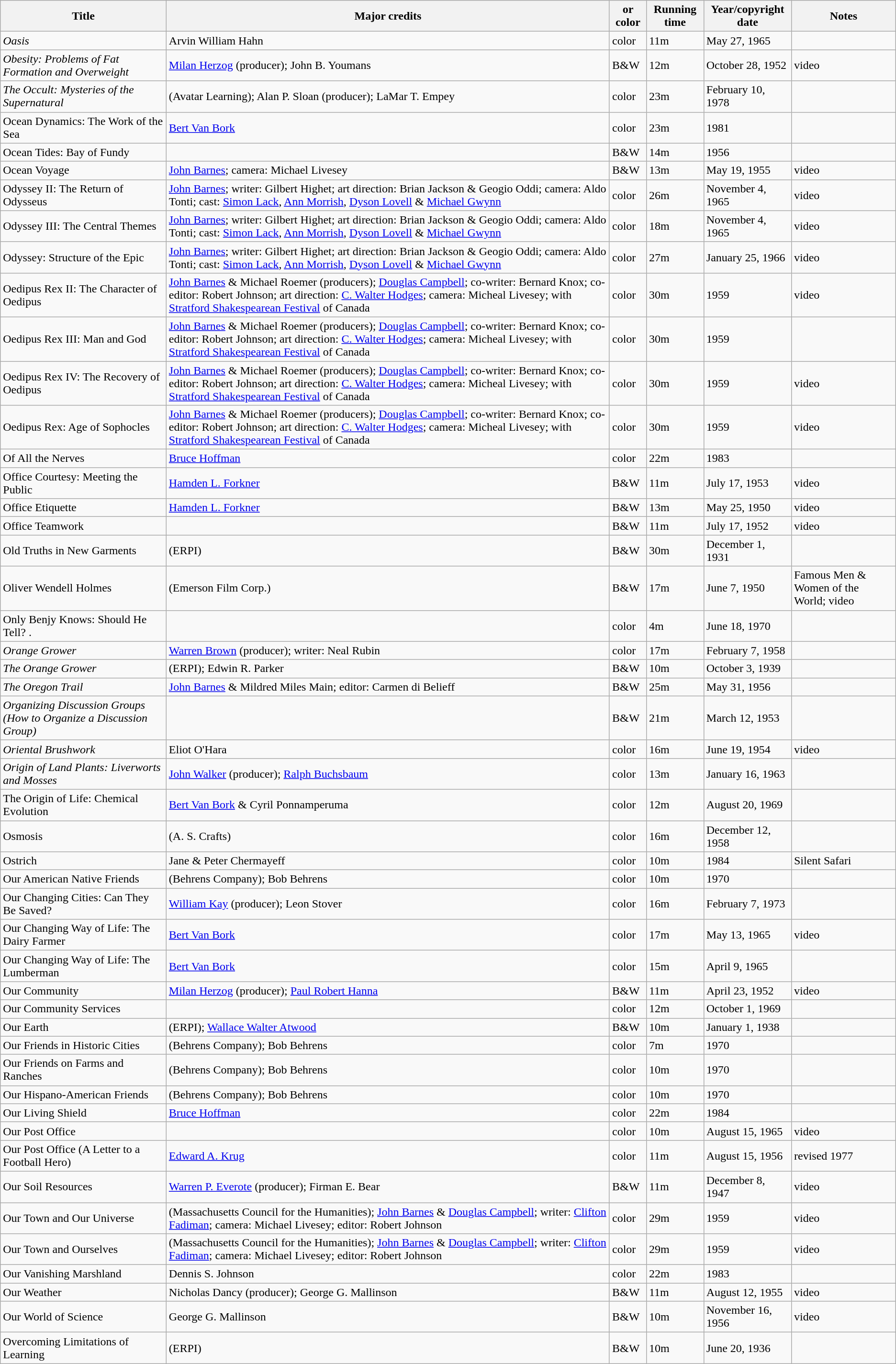<table class="wikitable sortable" border="1">
<tr>
<th>Title</th>
<th>Major credits</th>
<th> or color</th>
<th>Running time</th>
<th>Year/copyright date</th>
<th>Notes</th>
</tr>
<tr>
<td><em>Oasis</em></td>
<td>Arvin William Hahn</td>
<td>color</td>
<td>11m</td>
<td>May 27, 1965</td>
<td></td>
</tr>
<tr>
<td><em>Obesity: Problems of Fat Formation and Overweight</em></td>
<td><a href='#'>Milan Herzog</a> (producer); John B. Youmans</td>
<td>B&W</td>
<td>12m</td>
<td>October 28, 1952</td>
<td>video </td>
</tr>
<tr>
<td><em>The Occult: Mysteries of the Supernatural<strong></td>
<td>(Avatar Learning); Alan P. Sloan (producer); LaMar T. Empey</td>
<td>color</td>
<td>23m</td>
<td>February 10, 1978</td>
<td></td>
</tr>
<tr>
<td></em>Ocean Dynamics: The Work of the Sea<em></td>
<td><a href='#'>Bert Van Bork</a></td>
<td>color</td>
<td>23m</td>
<td>1981</td>
</tr>
<tr>
<td></em>Ocean Tides: Bay of Fundy<em></td>
<td></td>
<td>B&W</td>
<td>14m</td>
<td>1956</td>
<td></td>
</tr>
<tr>
<td></em>Ocean Voyage<em></td>
<td><a href='#'>John Barnes</a>; camera: Michael Livesey</td>
<td>B&W</td>
<td>13m</td>
<td>May 19, 1955</td>
<td>video </td>
</tr>
<tr>
<td></em>Odyssey II: The Return of Odysseus<em></td>
<td><a href='#'>John Barnes</a>; writer: Gilbert Highet; art direction: Brian Jackson & Geogio Oddi; camera: Aldo Tonti; cast: <a href='#'>Simon Lack</a>, <a href='#'>Ann Morrish</a>, <a href='#'>Dyson Lovell</a> & <a href='#'>Michael Gwynn</a></td>
<td>color</td>
<td>26m</td>
<td>November 4, 1965</td>
<td>video </td>
</tr>
<tr>
<td></em>Odyssey III: The Central Themes<em></td>
<td><a href='#'>John Barnes</a>; writer: Gilbert Highet; art direction: Brian Jackson & Geogio Oddi; camera: Aldo Tonti; cast: <a href='#'>Simon Lack</a>, <a href='#'>Ann Morrish</a>, <a href='#'>Dyson Lovell</a> & <a href='#'>Michael Gwynn</a></td>
<td>color</td>
<td>18m</td>
<td>November 4, 1965</td>
<td>video </td>
</tr>
<tr>
<td></em>Odyssey: Structure of the Epic<em></td>
<td><a href='#'>John Barnes</a>; writer: Gilbert Highet; art direction: Brian Jackson & Geogio Oddi; camera: Aldo Tonti; cast: <a href='#'>Simon Lack</a>, <a href='#'>Ann Morrish</a>, <a href='#'>Dyson Lovell</a> & <a href='#'>Michael Gwynn</a></td>
<td>color</td>
<td>27m</td>
<td>January 25, 1966</td>
<td>video </td>
</tr>
<tr>
<td></em>Oedipus Rex II: The Character of Oedipus<em></td>
<td><a href='#'>John Barnes</a> & Michael Roemer (producers); <a href='#'>Douglas Campbell</a>; co-writer: Bernard Knox; co-editor: Robert Johnson; art direction: <a href='#'>C. Walter Hodges</a>; camera: Micheal Livesey; with <a href='#'>Stratford Shakespearean Festival</a> of Canada</td>
<td>color</td>
<td>30m</td>
<td>1959</td>
<td>video </td>
</tr>
<tr>
<td></em>Oedipus Rex III: Man and God<em></td>
<td><a href='#'>John Barnes</a> & Michael Roemer (producers); <a href='#'>Douglas Campbell</a>; co-writer: Bernard Knox; co-editor: Robert Johnson; art direction: <a href='#'>C. Walter Hodges</a>; camera: Micheal Livesey; with <a href='#'>Stratford Shakespearean Festival</a> of Canada</td>
<td>color</td>
<td>30m</td>
<td>1959</td>
<td></td>
</tr>
<tr>
<td></em>Oedipus Rex IV: The Recovery of Oedipus<em></td>
<td><a href='#'>John Barnes</a> & Michael Roemer (producers); <a href='#'>Douglas Campbell</a>; co-writer: Bernard Knox; co-editor: Robert Johnson; art direction: <a href='#'>C. Walter Hodges</a>; camera: Micheal Livesey; with <a href='#'>Stratford Shakespearean Festival</a> of Canada</td>
<td>color</td>
<td>30m</td>
<td>1959</td>
<td>video </td>
</tr>
<tr>
<td></em>Oedipus Rex: Age of Sophocles<em></td>
<td><a href='#'>John Barnes</a> & Michael Roemer (producers); <a href='#'>Douglas Campbell</a>; co-writer: Bernard Knox; co-editor: Robert Johnson; art direction: <a href='#'>C. Walter Hodges</a>; camera: Micheal Livesey; with <a href='#'>Stratford Shakespearean Festival</a> of Canada</td>
<td>color</td>
<td>30m</td>
<td>1959</td>
<td>video </td>
</tr>
<tr>
<td></em>Of All the Nerves<em></td>
<td><a href='#'>Bruce Hoffman</a></td>
<td>color</td>
<td>22m</td>
<td>1983</td>
<td></td>
</tr>
<tr>
<td></em>Office Courtesy: Meeting the Public<em></td>
<td><a href='#'>Hamden L. Forkner</a></td>
<td>B&W</td>
<td>11m</td>
<td>July 17, 1953</td>
<td>video </td>
</tr>
<tr>
<td></em>Office Etiquette<em></td>
<td><a href='#'>Hamden L. Forkner</a></td>
<td>B&W</td>
<td>13m</td>
<td>May 25, 1950</td>
<td>video </td>
</tr>
<tr>
<td></em>Office Teamwork<em></td>
<td></td>
<td>B&W</td>
<td>11m</td>
<td>July 17, 1952</td>
<td>video </td>
</tr>
<tr>
<td></em>Old Truths in New Garments<em></td>
<td>(ERPI)</td>
<td>B&W</td>
<td>30m</td>
<td>December 1, 1931</td>
<td></td>
</tr>
<tr>
<td></em>Oliver Wendell Holmes<em></td>
<td>(Emerson Film Corp.)</td>
<td>B&W</td>
<td>17m</td>
<td>June 7, 1950</td>
<td>Famous Men & Women of the World; video </td>
</tr>
<tr>
<td></em>Only Benjy Knows: Should He Tell? </strong>.</td>
<td></td>
<td>color</td>
<td>4m</td>
<td>June 18, 1970</td>
<td></td>
</tr>
<tr>
<td><em>Orange Grower</em></td>
<td><a href='#'>Warren Brown</a> (producer); writer: Neal Rubin</td>
<td>color</td>
<td>17m</td>
<td>February 7, 1958</td>
<td></td>
</tr>
<tr>
<td><em>The Orange Grower</em></td>
<td>(ERPI); Edwin R. Parker</td>
<td>B&W</td>
<td>10m</td>
<td>October 3, 1939</td>
<td></td>
</tr>
<tr>
<td><em>The Oregon Trail</em></td>
<td><a href='#'>John Barnes</a> & Mildred Miles Main; editor: Carmen di Belieff</td>
<td>B&W</td>
<td>25m</td>
<td>May 31, 1956</td>
<td></td>
</tr>
<tr>
<td><em>Organizing Discussion Groups (How to Organize a Discussion Group)</em></td>
<td></td>
<td>B&W</td>
<td>21m</td>
<td>March 12, 1953</td>
<td></td>
</tr>
<tr>
<td><em>Oriental Brushwork</em></td>
<td>Eliot O'Hara</td>
<td>color</td>
<td>16m</td>
<td>June 19, 1954</td>
<td>video </td>
</tr>
<tr>
<td><em>Origin of Land Plants: Liverworts and Mosses<strong></td>
<td><a href='#'>John Walker</a> (producer); <a href='#'>Ralph Buchsbaum</a></td>
<td>color</td>
<td>13m</td>
<td>January 16, 1963</td>
<td></td>
</tr>
<tr>
<td></em>The Origin of Life: Chemical Evolution<em></td>
<td><a href='#'>Bert Van Bork</a> & Cyril Ponnamperuma</td>
<td>color</td>
<td>12m</td>
<td>August 20, 1969</td>
<td></td>
</tr>
<tr>
<td></em>Osmosis<em></td>
<td>(A. S. Crafts)</td>
<td>color</td>
<td>16m</td>
<td>December 12, 1958</td>
<td></td>
</tr>
<tr>
<td></em>Ostrich<em></td>
<td>Jane & Peter Chermayeff</td>
<td>color</td>
<td>10m</td>
<td>1984</td>
<td>Silent Safari</td>
</tr>
<tr>
<td></em>Our American Native Friends<em></td>
<td>(Behrens Company); Bob Behrens</td>
<td>color</td>
<td>10m</td>
<td>1970</td>
<td></td>
</tr>
<tr>
<td></em>Our Changing Cities: Can They Be Saved?<em></td>
<td><a href='#'>William Kay</a> (producer); Leon Stover</td>
<td>color</td>
<td>16m</td>
<td>February 7, 1973</td>
<td></td>
</tr>
<tr>
<td></em>Our Changing Way of Life: The Dairy Farmer<em></td>
<td><a href='#'>Bert Van Bork</a></td>
<td>color</td>
<td>17m</td>
<td>May 13, 1965</td>
<td>video </td>
</tr>
<tr>
<td></em>Our Changing Way of Life: The Lumberman<em></td>
<td><a href='#'>Bert Van Bork</a></td>
<td>color</td>
<td>15m</td>
<td>April 9, 1965</td>
<td></td>
</tr>
<tr>
<td></em>Our Community<em></td>
<td><a href='#'>Milan Herzog</a> (producer); <a href='#'>Paul Robert Hanna</a></td>
<td>B&W</td>
<td>11m</td>
<td>April 23, 1952</td>
<td>video </td>
</tr>
<tr>
<td></em>Our Community Services<em></td>
<td></td>
<td>color</td>
<td>12m</td>
<td>October 1, 1969</td>
<td></td>
</tr>
<tr>
<td></em>Our Earth<em></td>
<td>(ERPI); <a href='#'>Wallace Walter Atwood</a></td>
<td>B&W</td>
<td>10m</td>
<td>January 1, 1938</td>
<td></td>
</tr>
<tr>
<td></em>Our Friends in Historic Cities<em></td>
<td>(Behrens Company); Bob Behrens</td>
<td>color</td>
<td>7m</td>
<td>1970</td>
<td></td>
</tr>
<tr>
<td></em>Our Friends on Farms and Ranches<em></td>
<td>(Behrens Company); Bob Behrens</td>
<td>color</td>
<td>10m</td>
<td>1970</td>
<td></td>
</tr>
<tr>
<td></em>Our Hispano-American Friends<em></td>
<td>(Behrens Company); Bob Behrens</td>
<td>color</td>
<td>10m</td>
<td>1970</td>
<td></td>
</tr>
<tr>
<td></em>Our Living Shield<em></td>
<td><a href='#'>Bruce Hoffman</a></td>
<td>color</td>
<td>22m</td>
<td>1984</td>
<td></td>
</tr>
<tr>
<td></em>Our Post Office<em></td>
<td></td>
<td>color</td>
<td>10m</td>
<td>August 15, 1965</td>
<td>video </td>
</tr>
<tr>
<td></em>Our Post Office (A Letter to a Football Hero)<em></td>
<td><a href='#'>Edward A. Krug</a></td>
<td>color</td>
<td>11m</td>
<td>August 15, 1956</td>
<td>revised 1977</td>
</tr>
<tr>
<td></em>Our Soil Resources<em></td>
<td><a href='#'>Warren P. Everote</a> (producer); Firman E. Bear</td>
<td>B&W</td>
<td>11m</td>
<td>December 8, 1947</td>
<td>video </td>
</tr>
<tr>
<td></em>Our Town and Our Universe<em></td>
<td>(Massachusetts Council for the Humanities); <a href='#'>John Barnes</a> & <a href='#'>Douglas Campbell</a>; writer: <a href='#'>Clifton Fadiman</a>; camera: Michael Livesey; editor: Robert Johnson</td>
<td>color</td>
<td>29m</td>
<td>1959</td>
<td>video </td>
</tr>
<tr>
<td></em>Our Town and Ourselves<em></td>
<td>(Massachusetts Council for the Humanities); <a href='#'>John Barnes</a> & <a href='#'>Douglas Campbell</a>; writer: <a href='#'>Clifton Fadiman</a>; camera: Michael Livesey; editor: Robert Johnson</td>
<td>color</td>
<td>29m</td>
<td>1959</td>
<td>video </td>
</tr>
<tr>
<td></em>Our Vanishing Marshland<em></td>
<td>Dennis S. Johnson</td>
<td>color</td>
<td>22m</td>
<td>1983</td>
<td></td>
</tr>
<tr>
<td></em>Our Weather<em></td>
<td>Nicholas Dancy (producer); George G. Mallinson</td>
<td>B&W</td>
<td>11m</td>
<td>August 12, 1955</td>
<td>video </td>
</tr>
<tr>
<td></em>Our World of Science<em></td>
<td>George G. Mallinson</td>
<td>B&W</td>
<td>10m</td>
<td>November 16, 1956</td>
<td>video </td>
</tr>
<tr>
<td></em>Overcoming Limitations of Learning<em></td>
<td>(ERPI)</td>
<td>B&W</td>
<td>10m</td>
<td>June 20, 1936</td>
<td></td>
</tr>
</table>
